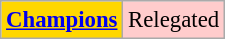<table class="wikitable" style="font-size: 95%">
<tr>
<td bgcolor="#FFD700"><strong><a href='#'>Champions</a></strong></td>
<td style="background: #FFCCCC">Relegated</td>
</tr>
</table>
